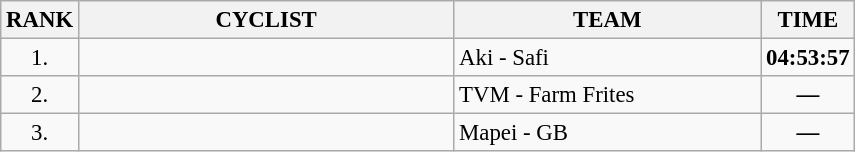<table class="wikitable" style="font-size:95%;">
<tr>
<th>RANK</th>
<th align="left" style="width: 16em">CYCLIST</th>
<th align="left" style="width: 13em">TEAM</th>
<th>TIME</th>
</tr>
<tr>
<td align="center">1.</td>
<td></td>
<td>Aki - Safi</td>
<td align="center"><strong>04:53:57</strong></td>
</tr>
<tr>
<td align="center">2.</td>
<td></td>
<td>TVM - Farm Frites</td>
<td align="center"><strong>—</strong></td>
</tr>
<tr>
<td align="center">3.</td>
<td></td>
<td>Mapei - GB</td>
<td align="center"><strong>—</strong></td>
</tr>
</table>
